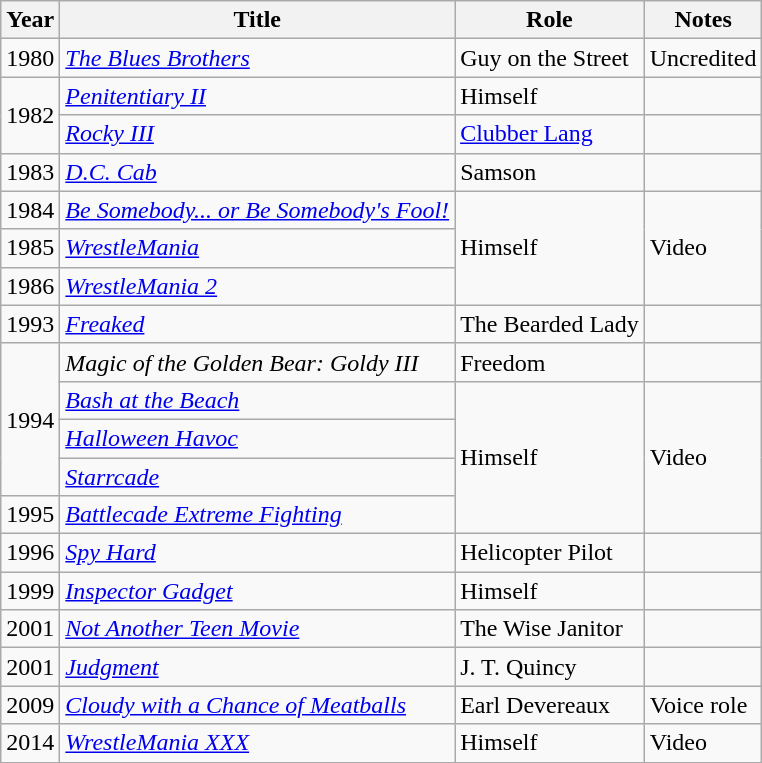<table class="wikitable sortable">
<tr>
<th>Year</th>
<th>Title</th>
<th>Role</th>
<th class="unsortable">Notes</th>
</tr>
<tr>
<td>1980</td>
<td><em><a href='#'>The Blues Brothers</a></em></td>
<td>Guy on the Street</td>
<td>Uncredited</td>
</tr>
<tr>
<td rowspan=2>1982</td>
<td><em><a href='#'>Penitentiary II</a></em></td>
<td>Himself</td>
<td></td>
</tr>
<tr>
<td><em><a href='#'>Rocky III</a></em></td>
<td><a href='#'>Clubber Lang</a></td>
<td></td>
</tr>
<tr>
<td>1983</td>
<td><em><a href='#'>D.C. Cab</a></em></td>
<td>Samson</td>
<td></td>
</tr>
<tr>
<td>1984</td>
<td><em><a href='#'>Be Somebody... or Be Somebody's Fool!</a></em></td>
<td rowspan=3>Himself</td>
<td rowspan=3>Video</td>
</tr>
<tr>
<td>1985</td>
<td><em><a href='#'>WrestleMania</a></em></td>
</tr>
<tr>
<td>1986</td>
<td><em><a href='#'>WrestleMania 2</a></em></td>
</tr>
<tr>
<td>1993</td>
<td><em><a href='#'>Freaked</a></em></td>
<td>The Bearded Lady</td>
<td></td>
</tr>
<tr>
<td rowspan=4>1994</td>
<td><em>Magic of the Golden Bear: Goldy III</em></td>
<td>Freedom</td>
<td></td>
</tr>
<tr>
<td><em><a href='#'>Bash at the Beach</a></em></td>
<td rowspan=4>Himself</td>
<td rowspan=4>Video</td>
</tr>
<tr>
<td><em><a href='#'>Halloween Havoc</a></em></td>
</tr>
<tr>
<td><em><a href='#'>Starrcade</a></em></td>
</tr>
<tr>
<td>1995</td>
<td><em><a href='#'>Battlecade Extreme Fighting</a></em></td>
</tr>
<tr>
<td>1996</td>
<td><em><a href='#'>Spy Hard</a></em></td>
<td>Helicopter Pilot</td>
<td></td>
</tr>
<tr>
<td>1999</td>
<td><em><a href='#'>Inspector Gadget</a></em></td>
<td>Himself</td>
<td></td>
</tr>
<tr>
<td>2001</td>
<td><em><a href='#'>Not Another Teen Movie</a></em></td>
<td>The Wise Janitor</td>
<td></td>
</tr>
<tr>
<td>2001</td>
<td><em><a href='#'>Judgment</a></em></td>
<td>J. T. Quincy</td>
<td></td>
</tr>
<tr>
<td>2009</td>
<td><em><a href='#'>Cloudy with a Chance of Meatballs</a></em></td>
<td>Earl Devereaux</td>
<td>Voice role</td>
</tr>
<tr>
<td>2014</td>
<td><em><a href='#'>WrestleMania XXX</a></em></td>
<td>Himself</td>
<td>Video</td>
</tr>
</table>
